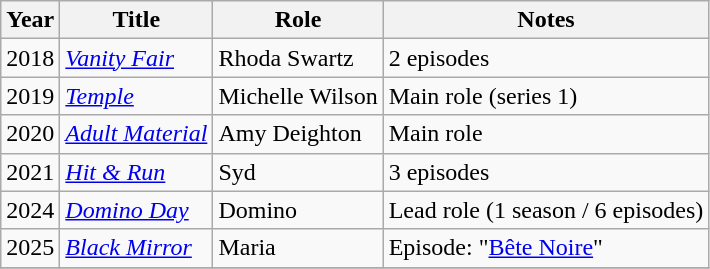<table class="wikitable sortable">
<tr>
<th>Year</th>
<th>Title</th>
<th>Role</th>
<th class="unsortable">Notes</th>
</tr>
<tr>
<td>2018</td>
<td><em><a href='#'>Vanity Fair</a></em></td>
<td>Rhoda Swartz</td>
<td>2 episodes</td>
</tr>
<tr>
<td>2019</td>
<td><em><a href='#'>Temple</a></em></td>
<td>Michelle Wilson</td>
<td>Main role (series 1)</td>
</tr>
<tr>
<td>2020</td>
<td><em><a href='#'>Adult Material</a></em></td>
<td>Amy Deighton</td>
<td>Main role</td>
</tr>
<tr>
<td>2021</td>
<td><em><a href='#'>Hit & Run</a></em></td>
<td>Syd</td>
<td>3 episodes</td>
</tr>
<tr>
<td>2024</td>
<td><em><a href='#'>Domino Day</a></em></td>
<td>Domino</td>
<td>Lead role (1 season / 6 episodes)</td>
</tr>
<tr>
<td>2025</td>
<td><em><a href='#'>Black Mirror</a></em></td>
<td>Maria</td>
<td>Episode: "<a href='#'>Bête Noire</a>"</td>
</tr>
<tr>
</tr>
</table>
